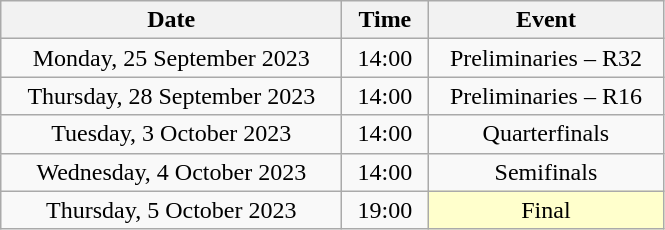<table class="wikitable" style="text-align:center;">
<tr>
<th width=220>Date</th>
<th width=50>Time</th>
<th width=150>Event</th>
</tr>
<tr>
<td>Monday, 25 September 2023</td>
<td>14:00</td>
<td>Preliminaries – R32</td>
</tr>
<tr>
<td>Thursday, 28 September 2023</td>
<td>14:00</td>
<td>Preliminaries – R16</td>
</tr>
<tr>
<td>Tuesday, 3 October 2023</td>
<td>14:00</td>
<td>Quarterfinals</td>
</tr>
<tr>
<td>Wednesday, 4 October 2023</td>
<td>14:00</td>
<td>Semifinals</td>
</tr>
<tr>
<td>Thursday, 5 October 2023</td>
<td>19:00</td>
<td bgcolor=ffffcc>Final</td>
</tr>
</table>
